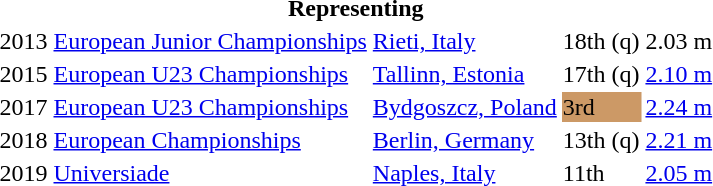<table>
<tr>
<th colspan="6">Representing </th>
</tr>
<tr>
<td>2013</td>
<td><a href='#'>European Junior Championships</a></td>
<td><a href='#'>Rieti, Italy</a></td>
<td>18th (q)</td>
<td>2.03 m</td>
</tr>
<tr>
<td>2015</td>
<td><a href='#'>European U23 Championships</a></td>
<td><a href='#'>Tallinn, Estonia</a></td>
<td>17th (q)</td>
<td><a href='#'>2.10 m</a></td>
</tr>
<tr>
<td>2017</td>
<td><a href='#'>European U23 Championships</a></td>
<td><a href='#'>Bydgoszcz, Poland</a></td>
<td bgcolor=cc9966>3rd</td>
<td><a href='#'>2.24 m</a></td>
</tr>
<tr>
<td>2018</td>
<td><a href='#'>European Championships</a></td>
<td><a href='#'>Berlin, Germany</a></td>
<td>13th (q)</td>
<td><a href='#'>2.21 m</a></td>
</tr>
<tr>
<td>2019</td>
<td><a href='#'>Universiade</a></td>
<td><a href='#'>Naples, Italy</a></td>
<td>11th</td>
<td><a href='#'>2.05 m</a></td>
</tr>
</table>
